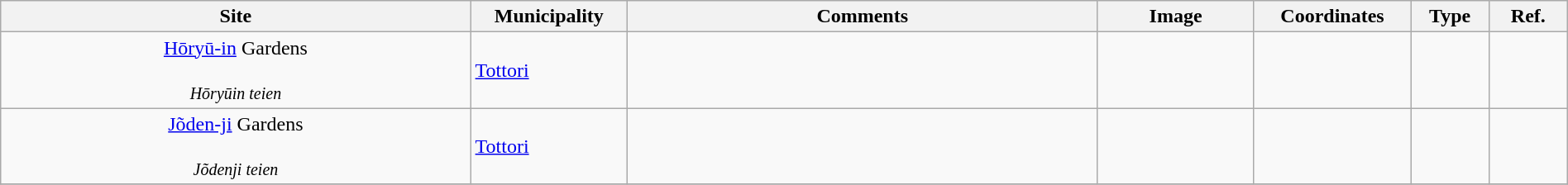<table class="wikitable sortable"  style="width:100%;">
<tr>
<th width="30%" align="left">Site</th>
<th width="10%" align="left">Municipality</th>
<th width="30%" align="left" class="unsortable">Comments</th>
<th width="10%" align="left"  class="unsortable">Image</th>
<th width="10%" align="left" class="unsortable">Coordinates</th>
<th width="5%" align="left">Type</th>
<th width="5%" align="left"  class="unsortable">Ref.</th>
</tr>
<tr>
<td align="center"><a href='#'>Hōryū-in</a> Gardens<br><br><small><em>Hōryūin teien</em></small></td>
<td><a href='#'>Tottori</a></td>
<td></td>
<td></td>
<td></td>
<td></td>
<td></td>
</tr>
<tr>
<td align="center"><a href='#'>Jõden-ji</a> Gardens<br><br><small><em>Jõdenji teien</em></small></td>
<td><a href='#'>Tottori</a></td>
<td></td>
<td></td>
<td></td>
<td></td>
<td></td>
</tr>
<tr>
</tr>
</table>
